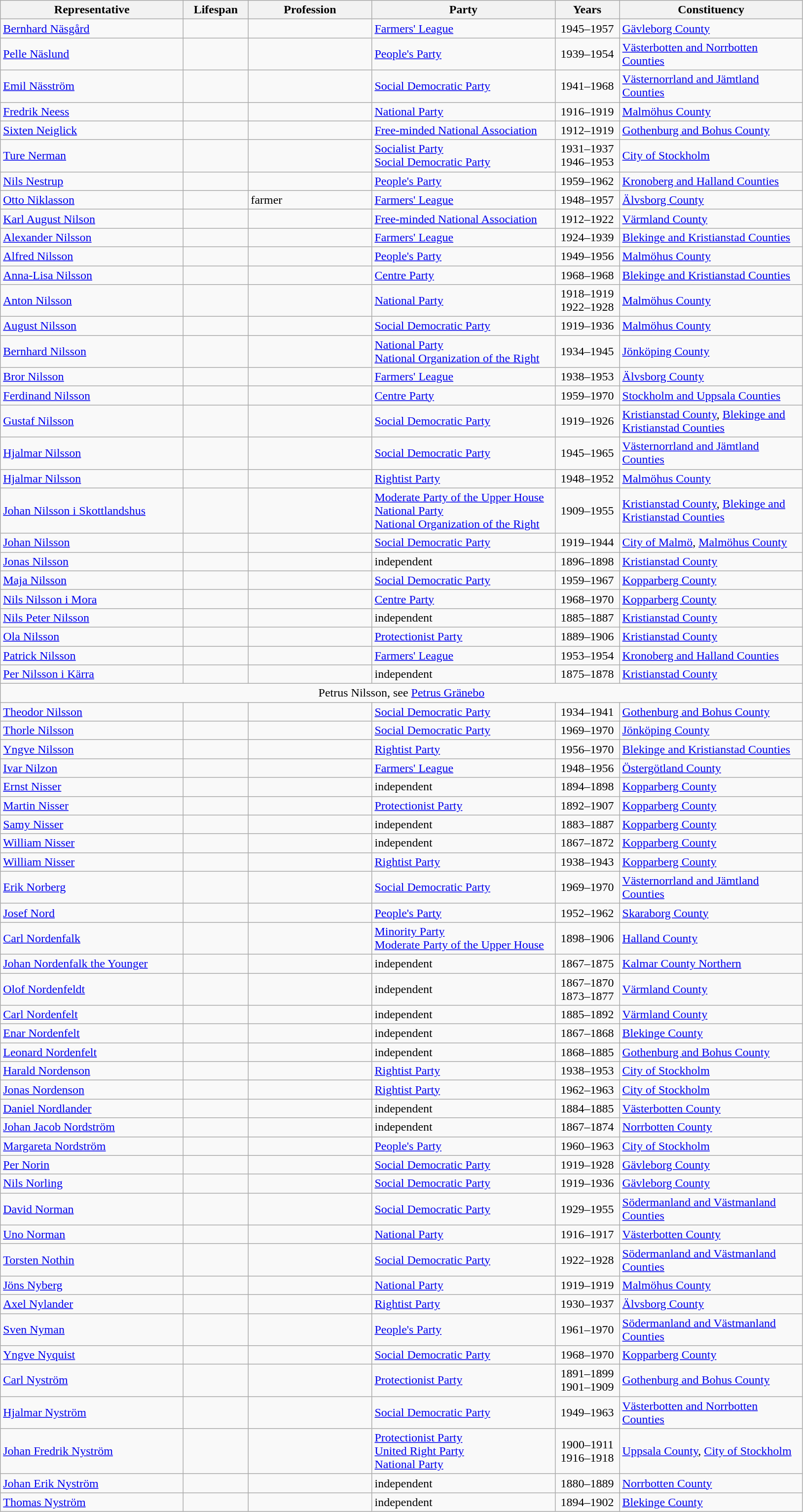<table class="wikitable">
<tr>
<th style="width:15em">Representative</th>
<th style="width:5em">Lifespan</th>
<th style="width:10em">Profession</th>
<th style="width:15em">Party</th>
<th style="width:5em">Years</th>
<th style="width:15em">Constituency</th>
</tr>
<tr>
<td><a href='#'>Bernhard Näsgård</a></td>
<td align=center></td>
<td></td>
<td> <a href='#'>Farmers' League</a></td>
<td align=center>1945–1957</td>
<td><a href='#'>Gävleborg County</a></td>
</tr>
<tr>
<td><a href='#'>Pelle Näslund</a></td>
<td align=center></td>
<td></td>
<td> <a href='#'>People's Party</a></td>
<td align=center>1939–1954</td>
<td><a href='#'>Västerbotten and Norrbotten Counties</a></td>
</tr>
<tr>
<td><a href='#'>Emil Näsström</a></td>
<td align=center></td>
<td></td>
<td> <a href='#'>Social Democratic Party</a></td>
<td align=center>1941–1968</td>
<td><a href='#'>Västernorrland and Jämtland Counties</a></td>
</tr>
<tr>
<td><a href='#'>Fredrik Neess</a></td>
<td align=center></td>
<td></td>
<td> <a href='#'>National Party</a></td>
<td align=center>1916–1919</td>
<td><a href='#'>Malmöhus County</a></td>
</tr>
<tr>
<td><a href='#'>Sixten Neiglick</a></td>
<td align=center></td>
<td></td>
<td> <a href='#'>Free-minded National Association</a></td>
<td align=center>1912–1919</td>
<td><a href='#'>Gothenburg and Bohus County</a></td>
</tr>
<tr>
<td><a href='#'>Ture Nerman</a></td>
<td align=center></td>
<td></td>
<td> <a href='#'>Socialist Party</a><br> <a href='#'>Social Democratic Party</a></td>
<td align=center>1931–1937<br>1946–1953</td>
<td><a href='#'>City of Stockholm</a></td>
</tr>
<tr>
<td><a href='#'>Nils Nestrup</a></td>
<td align=center></td>
<td></td>
<td> <a href='#'>People's Party</a></td>
<td align=center>1959–1962</td>
<td><a href='#'>Kronoberg and Halland Counties</a></td>
</tr>
<tr>
<td><a href='#'>Otto Niklasson</a></td>
<td align=center></td>
<td>farmer</td>
<td> <a href='#'>Farmers' League</a></td>
<td align=center>1948–1957</td>
<td><a href='#'>Älvsborg County</a></td>
</tr>
<tr>
<td><a href='#'>Karl August Nilson</a></td>
<td align=center></td>
<td></td>
<td> <a href='#'>Free-minded National Association</a></td>
<td align=center>1912–1922</td>
<td><a href='#'>Värmland County</a></td>
</tr>
<tr>
<td><a href='#'>Alexander Nilsson</a></td>
<td align=center></td>
<td></td>
<td> <a href='#'>Farmers' League</a></td>
<td align=center>1924–1939</td>
<td><a href='#'>Blekinge and Kristianstad Counties</a></td>
</tr>
<tr>
<td><a href='#'>Alfred Nilsson</a></td>
<td align=center></td>
<td></td>
<td> <a href='#'>People's Party</a></td>
<td align=center>1949–1956</td>
<td><a href='#'>Malmöhus County</a></td>
</tr>
<tr>
<td><a href='#'>Anna-Lisa Nilsson</a></td>
<td align=center></td>
<td></td>
<td> <a href='#'>Centre Party</a></td>
<td align=center>1968–1968</td>
<td><a href='#'>Blekinge and Kristianstad Counties</a></td>
</tr>
<tr>
<td><a href='#'>Anton Nilsson</a></td>
<td align=center></td>
<td></td>
<td> <a href='#'>National Party</a></td>
<td align=center>1918–1919<br>1922–1928</td>
<td><a href='#'>Malmöhus County</a></td>
</tr>
<tr>
<td><a href='#'>August Nilsson</a></td>
<td align=center></td>
<td></td>
<td> <a href='#'>Social Democratic Party</a></td>
<td align=center>1919–1936</td>
<td><a href='#'>Malmöhus County</a></td>
</tr>
<tr>
<td><a href='#'>Bernhard Nilsson</a></td>
<td align=center></td>
<td></td>
<td> <a href='#'>National Party</a><br> <a href='#'>National Organization of the Right</a></td>
<td align=center>1934–1945</td>
<td><a href='#'>Jönköping County</a></td>
</tr>
<tr>
<td><a href='#'>Bror Nilsson</a></td>
<td align=center></td>
<td></td>
<td> <a href='#'>Farmers' League</a></td>
<td align=center>1938–1953</td>
<td><a href='#'>Älvsborg County</a></td>
</tr>
<tr>
<td><a href='#'>Ferdinand Nilsson</a></td>
<td align=center></td>
<td></td>
<td> <a href='#'>Centre Party</a></td>
<td align=center>1959–1970</td>
<td><a href='#'>Stockholm and Uppsala Counties</a></td>
</tr>
<tr>
<td><a href='#'>Gustaf Nilsson</a></td>
<td align=center></td>
<td></td>
<td> <a href='#'>Social Democratic Party</a></td>
<td align=center>1919–1926</td>
<td><a href='#'>Kristianstad County</a>, <a href='#'>Blekinge and Kristianstad Counties</a></td>
</tr>
<tr>
<td><a href='#'>Hjalmar Nilsson</a></td>
<td align=center></td>
<td></td>
<td> <a href='#'>Social Democratic Party</a></td>
<td align=center>1945–1965</td>
<td><a href='#'>Västernorrland and Jämtland Counties</a></td>
</tr>
<tr>
<td><a href='#'>Hjalmar Nilsson</a></td>
<td align=center></td>
<td></td>
<td> <a href='#'>Rightist Party</a></td>
<td align=center>1948–1952</td>
<td><a href='#'>Malmöhus County</a></td>
</tr>
<tr>
<td><a href='#'>Johan Nilsson i Skottlandshus</a></td>
<td align=center></td>
<td></td>
<td> <a href='#'>Moderate Party of the Upper House</a><br> <a href='#'>National Party</a><br> <a href='#'>National Organization of the Right</a></td>
<td align=center>1909–1955</td>
<td><a href='#'>Kristianstad County</a>, <a href='#'>Blekinge and Kristianstad Counties</a></td>
</tr>
<tr>
<td><a href='#'>Johan Nilsson</a></td>
<td align=center></td>
<td></td>
<td> <a href='#'>Social Democratic Party</a></td>
<td align=center>1919–1944</td>
<td><a href='#'>City of Malmö</a>, <a href='#'>Malmöhus County</a></td>
</tr>
<tr>
<td><a href='#'>Jonas Nilsson</a></td>
<td align=center></td>
<td></td>
<td> independent</td>
<td align=center>1896–1898</td>
<td><a href='#'>Kristianstad County</a></td>
</tr>
<tr>
<td><a href='#'>Maja Nilsson</a></td>
<td align=center></td>
<td></td>
<td> <a href='#'>Social Democratic Party</a></td>
<td align=center>1959–1967</td>
<td><a href='#'>Kopparberg County</a></td>
</tr>
<tr>
<td><a href='#'>Nils Nilsson i Mora</a></td>
<td align=center></td>
<td></td>
<td> <a href='#'>Centre Party</a></td>
<td align=center>1968–1970</td>
<td><a href='#'>Kopparberg County</a></td>
</tr>
<tr>
<td><a href='#'>Nils Peter Nilsson</a></td>
<td align=center></td>
<td></td>
<td> independent</td>
<td align=center>1885–1887</td>
<td><a href='#'>Kristianstad County</a></td>
</tr>
<tr>
<td><a href='#'>Ola Nilsson</a></td>
<td align=center></td>
<td></td>
<td> <a href='#'>Protectionist Party</a></td>
<td align=center>1889–1906</td>
<td><a href='#'>Kristianstad County</a></td>
</tr>
<tr>
<td><a href='#'>Patrick Nilsson</a></td>
<td align=center></td>
<td></td>
<td> <a href='#'>Farmers' League</a></td>
<td align=center>1953–1954</td>
<td><a href='#'>Kronoberg and Halland Counties</a></td>
</tr>
<tr>
<td><a href='#'>Per Nilsson i Kärra</a></td>
<td align=center></td>
<td></td>
<td> independent</td>
<td align=center>1875–1878</td>
<td><a href='#'>Kristianstad County</a></td>
</tr>
<tr>
<td style="text-align:center;" colspan="6">Petrus Nilsson, see <a href='#'>Petrus Gränebo</a></td>
</tr>
<tr>
<td><a href='#'>Theodor Nilsson</a></td>
<td align=center></td>
<td></td>
<td> <a href='#'>Social Democratic Party</a></td>
<td align=center>1934–1941</td>
<td><a href='#'>Gothenburg and Bohus County</a></td>
</tr>
<tr>
<td><a href='#'>Thorle Nilsson</a></td>
<td align=center></td>
<td></td>
<td> <a href='#'>Social Democratic Party</a></td>
<td align=center>1969–1970</td>
<td><a href='#'>Jönköping County</a></td>
</tr>
<tr>
<td><a href='#'>Yngve Nilsson</a></td>
<td align=center></td>
<td></td>
<td> <a href='#'>Rightist Party</a></td>
<td align=center>1956–1970</td>
<td><a href='#'>Blekinge and Kristianstad Counties</a></td>
</tr>
<tr>
<td><a href='#'>Ivar Nilzon</a></td>
<td align=center></td>
<td></td>
<td> <a href='#'>Farmers' League</a></td>
<td align=center>1948–1956</td>
<td><a href='#'>Östergötland County</a></td>
</tr>
<tr>
<td><a href='#'>Ernst Nisser</a></td>
<td align=center></td>
<td></td>
<td> independent</td>
<td align=center>1894–1898</td>
<td><a href='#'>Kopparberg County</a></td>
</tr>
<tr>
<td><a href='#'>Martin Nisser</a></td>
<td align=center></td>
<td></td>
<td> <a href='#'>Protectionist Party</a></td>
<td align=center>1892–1907</td>
<td><a href='#'>Kopparberg County</a></td>
</tr>
<tr>
<td><a href='#'>Samy Nisser</a></td>
<td align=center></td>
<td></td>
<td> independent</td>
<td align=center>1883–1887</td>
<td><a href='#'>Kopparberg County</a></td>
</tr>
<tr>
<td><a href='#'>William Nisser</a></td>
<td align=center></td>
<td></td>
<td> independent</td>
<td align=center>1867–1872</td>
<td><a href='#'>Kopparberg County</a></td>
</tr>
<tr>
<td><a href='#'>William Nisser</a></td>
<td align=center></td>
<td></td>
<td> <a href='#'>Rightist Party</a></td>
<td align=center>1938–1943</td>
<td><a href='#'>Kopparberg County</a></td>
</tr>
<tr>
<td><a href='#'>Erik Norberg</a></td>
<td align=center></td>
<td></td>
<td> <a href='#'>Social Democratic Party</a></td>
<td align=center>1969–1970</td>
<td><a href='#'>Västernorrland and Jämtland Counties</a></td>
</tr>
<tr>
<td><a href='#'>Josef Nord</a></td>
<td align=center></td>
<td></td>
<td> <a href='#'>People's Party</a></td>
<td align=center>1952–1962</td>
<td><a href='#'>Skaraborg County</a></td>
</tr>
<tr>
<td><a href='#'>Carl Nordenfalk</a></td>
<td align=center></td>
<td></td>
<td> <a href='#'>Minority Party</a><br> <a href='#'>Moderate Party of the Upper House</a></td>
<td align=center>1898–1906</td>
<td><a href='#'>Halland County</a></td>
</tr>
<tr>
<td><a href='#'>Johan Nordenfalk the Younger</a></td>
<td align=center></td>
<td></td>
<td> independent</td>
<td align=center>1867–1875</td>
<td><a href='#'>Kalmar County Northern</a></td>
</tr>
<tr>
<td><a href='#'>Olof Nordenfeldt</a></td>
<td align=center></td>
<td></td>
<td> independent</td>
<td align=center>1867–1870<br>1873–1877</td>
<td><a href='#'>Värmland County</a></td>
</tr>
<tr>
<td><a href='#'>Carl Nordenfelt</a></td>
<td align=center></td>
<td></td>
<td> independent</td>
<td align=center>1885–1892</td>
<td><a href='#'>Värmland County</a></td>
</tr>
<tr>
<td><a href='#'>Enar Nordenfelt</a></td>
<td align=center></td>
<td></td>
<td> independent</td>
<td align=center>1867–1868</td>
<td><a href='#'>Blekinge County</a></td>
</tr>
<tr>
<td><a href='#'>Leonard Nordenfelt</a></td>
<td align=center></td>
<td></td>
<td> independent</td>
<td align=center>1868–1885</td>
<td><a href='#'>Gothenburg and Bohus County</a></td>
</tr>
<tr>
<td><a href='#'>Harald Nordenson</a></td>
<td align=center></td>
<td></td>
<td> <a href='#'>Rightist Party</a></td>
<td align=center>1938–1953</td>
<td><a href='#'>City of Stockholm</a></td>
</tr>
<tr>
<td><a href='#'>Jonas Nordenson</a></td>
<td align=center></td>
<td></td>
<td> <a href='#'>Rightist Party</a></td>
<td align=center>1962–1963</td>
<td><a href='#'>City of Stockholm</a></td>
</tr>
<tr>
<td><a href='#'>Daniel Nordlander</a></td>
<td align=center></td>
<td></td>
<td> independent</td>
<td align=center>1884–1885</td>
<td><a href='#'>Västerbotten County</a></td>
</tr>
<tr>
<td><a href='#'>Johan Jacob Nordström</a></td>
<td align=center></td>
<td></td>
<td> independent</td>
<td align=center>1867–1874</td>
<td><a href='#'>Norrbotten County</a></td>
</tr>
<tr>
<td><a href='#'>Margareta Nordström</a></td>
<td align=center></td>
<td></td>
<td> <a href='#'>People's Party</a></td>
<td align=center>1960–1963</td>
<td><a href='#'>City of Stockholm</a></td>
</tr>
<tr>
<td><a href='#'>Per Norin</a></td>
<td align=center></td>
<td></td>
<td> <a href='#'>Social Democratic Party</a></td>
<td align=center>1919–1928</td>
<td><a href='#'>Gävleborg County</a></td>
</tr>
<tr>
<td><a href='#'>Nils Norling</a></td>
<td align=center></td>
<td></td>
<td> <a href='#'>Social Democratic Party</a></td>
<td align=center>1919–1936</td>
<td><a href='#'>Gävleborg County</a></td>
</tr>
<tr>
<td><a href='#'>David Norman</a></td>
<td align=center></td>
<td></td>
<td> <a href='#'>Social Democratic Party</a></td>
<td align=center>1929–1955</td>
<td><a href='#'>Södermanland and Västmanland Counties</a></td>
</tr>
<tr>
<td><a href='#'>Uno Norman</a></td>
<td align=center></td>
<td></td>
<td> <a href='#'>National Party</a></td>
<td align=center>1916–1917</td>
<td><a href='#'>Västerbotten County</a></td>
</tr>
<tr>
<td><a href='#'>Torsten Nothin</a></td>
<td align=center></td>
<td></td>
<td> <a href='#'>Social Democratic Party</a></td>
<td align=center>1922–1928</td>
<td><a href='#'>Södermanland and Västmanland Counties</a></td>
</tr>
<tr>
<td><a href='#'>Jöns Nyberg</a></td>
<td align=center></td>
<td></td>
<td> <a href='#'>National Party</a></td>
<td align=center>1919–1919</td>
<td><a href='#'>Malmöhus County</a></td>
</tr>
<tr>
<td><a href='#'>Axel Nylander</a></td>
<td align=center></td>
<td></td>
<td> <a href='#'>Rightist Party</a></td>
<td align=center>1930–1937</td>
<td><a href='#'>Älvsborg County</a></td>
</tr>
<tr>
<td><a href='#'>Sven Nyman</a></td>
<td align=center></td>
<td></td>
<td> <a href='#'>People's Party</a></td>
<td align=center>1961–1970</td>
<td><a href='#'>Södermanland and Västmanland Counties</a></td>
</tr>
<tr>
<td><a href='#'>Yngve Nyquist</a></td>
<td align=center></td>
<td></td>
<td> <a href='#'>Social Democratic Party</a></td>
<td align=center>1968–1970</td>
<td><a href='#'>Kopparberg County</a></td>
</tr>
<tr>
<td><a href='#'>Carl Nyström</a></td>
<td align=center></td>
<td></td>
<td> <a href='#'>Protectionist Party</a></td>
<td align=center>1891–1899<br>1901–1909</td>
<td><a href='#'>Gothenburg and Bohus County</a></td>
</tr>
<tr>
<td><a href='#'>Hjalmar Nyström</a></td>
<td align=center></td>
<td></td>
<td> <a href='#'>Social Democratic Party</a></td>
<td align=center>1949–1963</td>
<td><a href='#'>Västerbotten and Norrbotten Counties</a></td>
</tr>
<tr>
<td><a href='#'>Johan Fredrik Nyström</a></td>
<td align=center></td>
<td></td>
<td> <a href='#'>Protectionist Party</a><br> <a href='#'>United Right Party</a><br> <a href='#'>National Party</a></td>
<td align=center>1900–1911<br>1916–1918</td>
<td><a href='#'>Uppsala County</a>, <a href='#'>City of Stockholm</a></td>
</tr>
<tr>
<td><a href='#'>Johan Erik Nyström</a></td>
<td align=center></td>
<td></td>
<td> independent</td>
<td align=center>1880–1889</td>
<td><a href='#'>Norrbotten County</a></td>
</tr>
<tr>
<td><a href='#'>Thomas Nyström</a></td>
<td align=center></td>
<td></td>
<td> independent</td>
<td align=center>1894–1902</td>
<td><a href='#'>Blekinge County</a></td>
</tr>
</table>
